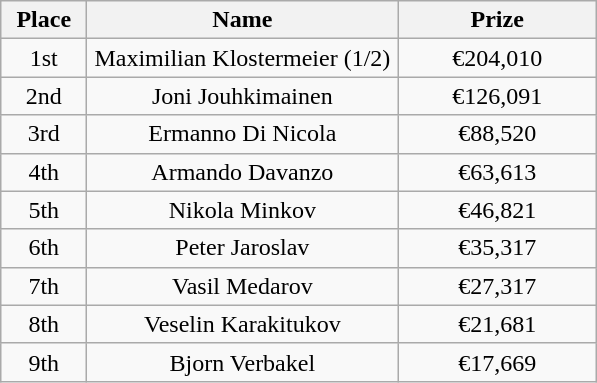<table class="wikitable">
<tr>
<th width="50">Place</th>
<th width="200">Name</th>
<th width="125">Prize</th>
</tr>
<tr>
<td align = "center">1st</td>
<td align = "center">Maximilian Klostermeier (1/2)</td>
<td align="center">€204,010</td>
</tr>
<tr>
<td align = "center">2nd</td>
<td align = "center">Joni Jouhkimainen</td>
<td align="center">€126,091</td>
</tr>
<tr>
<td align = "center">3rd</td>
<td align = "center">Ermanno Di Nicola</td>
<td align="center">€88,520</td>
</tr>
<tr>
<td align = "center">4th</td>
<td align = "center">Armando Davanzo</td>
<td align="center">€63,613</td>
</tr>
<tr>
<td align = "center">5th</td>
<td align = "center">Nikola Minkov</td>
<td align="center">€46,821</td>
</tr>
<tr>
<td align = "center">6th</td>
<td align = "center">Peter Jaroslav</td>
<td align="center">€35,317</td>
</tr>
<tr>
<td align = "center">7th</td>
<td align = "center">Vasil Medarov</td>
<td align="center">€27,317</td>
</tr>
<tr>
<td align = "center">8th</td>
<td align = "center">Veselin Karakitukov</td>
<td align="center">€21,681</td>
</tr>
<tr>
<td align = "center">9th</td>
<td align = "center">Bjorn Verbakel</td>
<td align="center">€17,669</td>
</tr>
</table>
